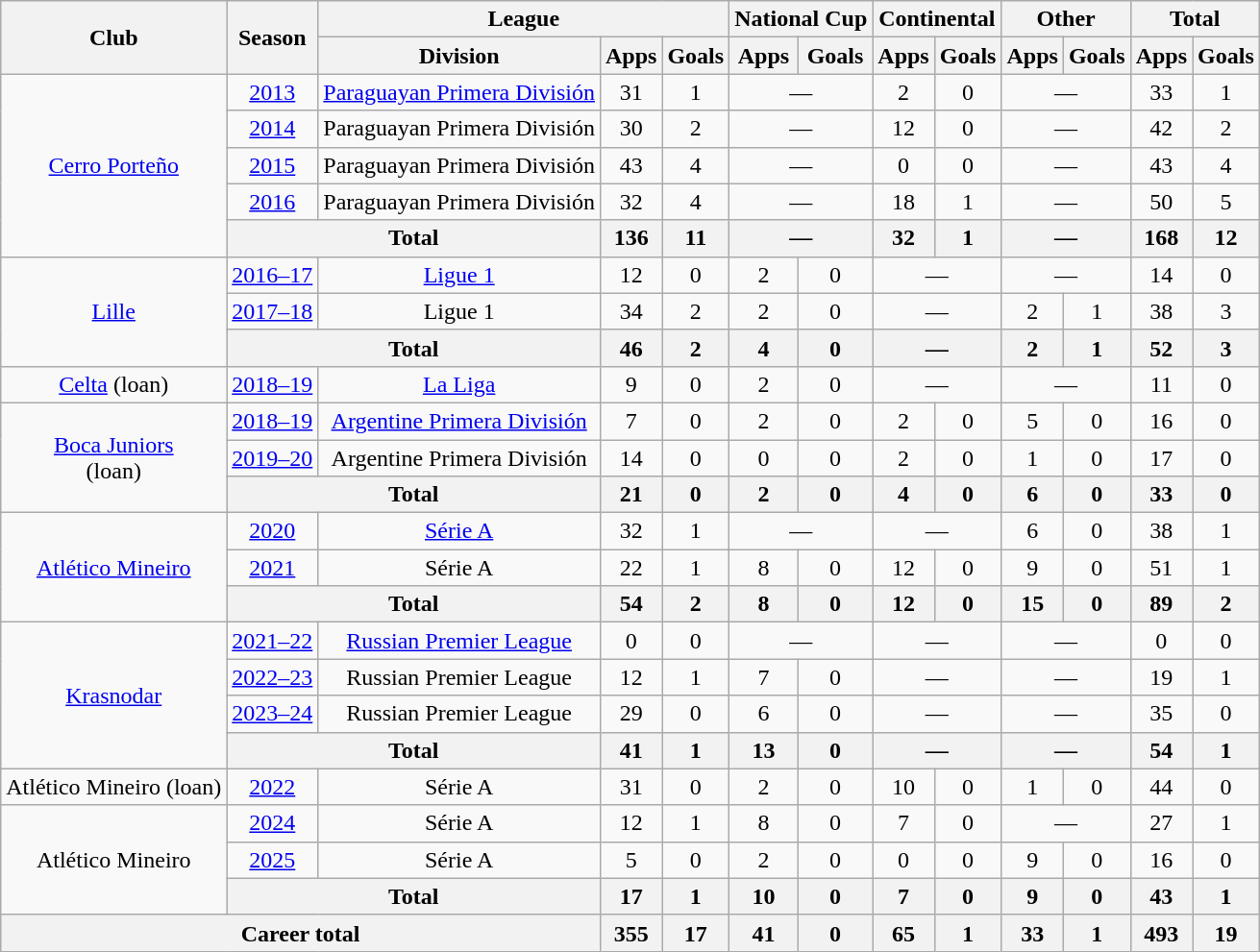<table class=wikitable style="text-align:center;">
<tr>
<th rowspan=2>Club</th>
<th rowspan=2>Season</th>
<th colspan=3>League</th>
<th colspan=2>National Cup</th>
<th colspan=2>Continental</th>
<th colspan=2>Other</th>
<th colspan=2>Total</th>
</tr>
<tr>
<th>Division</th>
<th>Apps</th>
<th>Goals</th>
<th>Apps</th>
<th>Goals</th>
<th>Apps</th>
<th>Goals</th>
<th>Apps</th>
<th>Goals</th>
<th>Apps</th>
<th>Goals</th>
</tr>
<tr>
<td rowspan=5><a href='#'>Cerro Porteño</a></td>
<td><a href='#'>2013</a></td>
<td><a href='#'>Paraguayan Primera División</a></td>
<td>31</td>
<td>1</td>
<td colspan=2>—</td>
<td>2</td>
<td>0</td>
<td colspan=2>—</td>
<td>33</td>
<td>1</td>
</tr>
<tr>
<td><a href='#'>2014</a></td>
<td>Paraguayan Primera División</td>
<td>30</td>
<td>2</td>
<td colspan=2>—</td>
<td>12</td>
<td>0</td>
<td colspan=2>—</td>
<td>42</td>
<td>2</td>
</tr>
<tr>
<td><a href='#'>2015</a></td>
<td>Paraguayan Primera División</td>
<td>43</td>
<td>4</td>
<td colspan=2>—</td>
<td>0</td>
<td>0</td>
<td colspan=2>—</td>
<td>43</td>
<td>4</td>
</tr>
<tr>
<td><a href='#'>2016</a></td>
<td>Paraguayan Primera División</td>
<td>32</td>
<td>4</td>
<td colspan=2>—</td>
<td>18</td>
<td>1</td>
<td colspan=2>—</td>
<td>50</td>
<td>5</td>
</tr>
<tr>
<th colspan=2>Total</th>
<th>136</th>
<th>11</th>
<th colspan=2>—</th>
<th>32</th>
<th>1</th>
<th colspan=2>—</th>
<th>168</th>
<th>12</th>
</tr>
<tr>
<td rowspan=3><a href='#'>Lille</a></td>
<td><a href='#'>2016–17</a></td>
<td><a href='#'>Ligue 1</a></td>
<td>12</td>
<td>0</td>
<td>2</td>
<td>0</td>
<td colspan=2>—</td>
<td colspan=2>—</td>
<td>14</td>
<td>0</td>
</tr>
<tr>
<td><a href='#'>2017–18</a></td>
<td>Ligue 1</td>
<td>34</td>
<td>2</td>
<td>2</td>
<td>0</td>
<td colspan=2>—</td>
<td>2</td>
<td>1</td>
<td>38</td>
<td>3</td>
</tr>
<tr>
<th colspan=2>Total</th>
<th>46</th>
<th>2</th>
<th>4</th>
<th>0</th>
<th colspan=2>—</th>
<th>2</th>
<th>1</th>
<th>52</th>
<th>3</th>
</tr>
<tr>
<td><a href='#'>Celta</a> (loan)</td>
<td><a href='#'>2018–19</a></td>
<td><a href='#'>La Liga</a></td>
<td>9</td>
<td>0</td>
<td>2</td>
<td>0</td>
<td colspan=2>—</td>
<td colspan=2>—</td>
<td>11</td>
<td>0</td>
</tr>
<tr>
<td rowspan=3><a href='#'>Boca Juniors</a><br>(loan)</td>
<td><a href='#'>2018–19</a></td>
<td><a href='#'>Argentine Primera División</a></td>
<td>7</td>
<td>0</td>
<td>2</td>
<td>0</td>
<td>2</td>
<td>0</td>
<td>5</td>
<td>0</td>
<td>16</td>
<td>0</td>
</tr>
<tr>
<td><a href='#'>2019–20</a></td>
<td>Argentine Primera División</td>
<td>14</td>
<td>0</td>
<td>0</td>
<td>0</td>
<td>2</td>
<td>0</td>
<td>1</td>
<td>0</td>
<td>17</td>
<td>0</td>
</tr>
<tr>
<th colspan=2>Total</th>
<th>21</th>
<th>0</th>
<th>2</th>
<th>0</th>
<th>4</th>
<th>0</th>
<th>6</th>
<th>0</th>
<th>33</th>
<th>0</th>
</tr>
<tr>
<td rowspan=3><a href='#'>Atlético Mineiro</a></td>
<td><a href='#'>2020</a></td>
<td><a href='#'>Série A</a></td>
<td>32</td>
<td>1</td>
<td colspan=2>—</td>
<td colspan=2>—</td>
<td>6</td>
<td>0</td>
<td>38</td>
<td>1</td>
</tr>
<tr>
<td><a href='#'>2021</a></td>
<td>Série A</td>
<td>22</td>
<td>1</td>
<td>8</td>
<td>0</td>
<td>12</td>
<td>0</td>
<td>9</td>
<td>0</td>
<td>51</td>
<td>1</td>
</tr>
<tr>
<th colspan=2>Total</th>
<th>54</th>
<th>2</th>
<th>8</th>
<th>0</th>
<th>12</th>
<th>0</th>
<th>15</th>
<th>0</th>
<th>89</th>
<th>2</th>
</tr>
<tr>
<td rowspan=4><a href='#'>Krasnodar</a></td>
<td><a href='#'>2021–22</a></td>
<td><a href='#'>Russian Premier League</a></td>
<td>0</td>
<td>0</td>
<td colspan=2>—</td>
<td colspan=2>—</td>
<td colspan=2>—</td>
<td>0</td>
<td>0</td>
</tr>
<tr>
<td><a href='#'>2022–23</a></td>
<td>Russian Premier League</td>
<td>12</td>
<td>1</td>
<td>7</td>
<td>0</td>
<td colspan=2>—</td>
<td colspan=2>—</td>
<td>19</td>
<td>1</td>
</tr>
<tr>
<td><a href='#'>2023–24</a></td>
<td>Russian Premier League</td>
<td>29</td>
<td>0</td>
<td>6</td>
<td>0</td>
<td colspan=2>—</td>
<td colspan=2>—</td>
<td>35</td>
<td>0</td>
</tr>
<tr>
<th colspan=2>Total</th>
<th>41</th>
<th>1</th>
<th>13</th>
<th>0</th>
<th colspan=2>—</th>
<th colspan=2>—</th>
<th>54</th>
<th>1</th>
</tr>
<tr>
<td>Atlético Mineiro (loan)</td>
<td><a href='#'>2022</a></td>
<td>Série A</td>
<td>31</td>
<td>0</td>
<td>2</td>
<td>0</td>
<td>10</td>
<td>0</td>
<td>1</td>
<td>0</td>
<td>44</td>
<td>0</td>
</tr>
<tr>
<td rowspan=3>Atlético Mineiro</td>
<td><a href='#'>2024</a></td>
<td>Série A</td>
<td>12</td>
<td>1</td>
<td>8</td>
<td>0</td>
<td>7</td>
<td>0</td>
<td colspan=2>—</td>
<td>27</td>
<td>1</td>
</tr>
<tr>
<td><a href='#'>2025</a></td>
<td>Série A</td>
<td>5</td>
<td>0</td>
<td>2</td>
<td>0</td>
<td>0</td>
<td>0</td>
<td>9</td>
<td>0</td>
<td>16</td>
<td>0</td>
</tr>
<tr>
<th colspan=2>Total</th>
<th>17</th>
<th>1</th>
<th>10</th>
<th>0</th>
<th>7</th>
<th>0</th>
<th>9</th>
<th>0</th>
<th>43</th>
<th>1</th>
</tr>
<tr>
<th colspan=3>Career total</th>
<th>355</th>
<th>17</th>
<th>41</th>
<th>0</th>
<th>65</th>
<th>1</th>
<th>33</th>
<th>1</th>
<th>493</th>
<th>19</th>
</tr>
</table>
